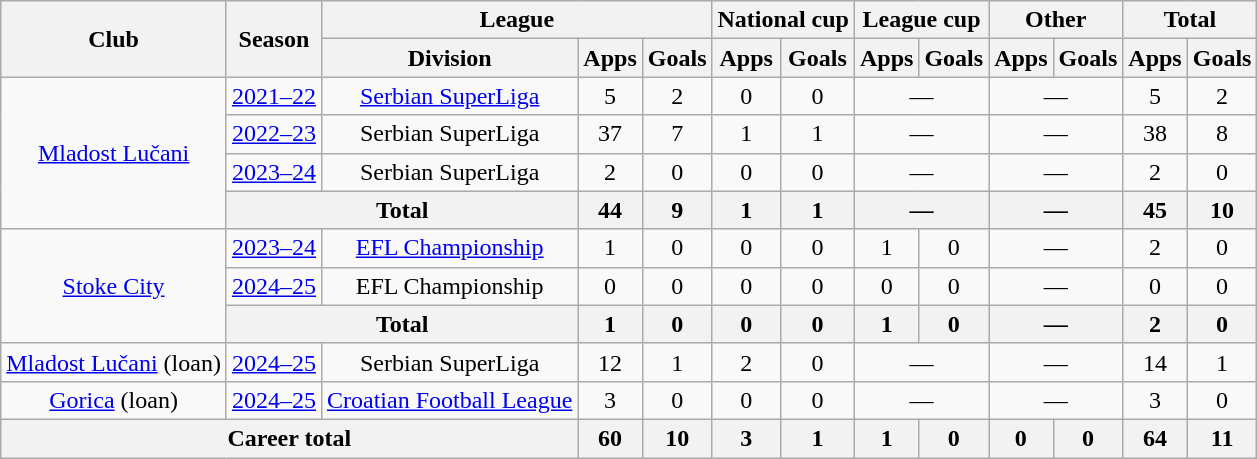<table class="wikitable" style="text-align: center;">
<tr>
<th rowspan="2">Club</th>
<th rowspan="2">Season</th>
<th colspan="3">League</th>
<th colspan="2">National cup</th>
<th colspan="2">League cup</th>
<th colspan="2">Other</th>
<th colspan="2">Total</th>
</tr>
<tr>
<th>Division</th>
<th>Apps</th>
<th>Goals</th>
<th>Apps</th>
<th>Goals</th>
<th>Apps</th>
<th>Goals</th>
<th>Apps</th>
<th>Goals</th>
<th>Apps</th>
<th>Goals</th>
</tr>
<tr>
<td rowspan=4><a href='#'>Mladost Lučani</a></td>
<td><a href='#'>2021–22</a></td>
<td><a href='#'>Serbian SuperLiga</a></td>
<td>5</td>
<td>2</td>
<td>0</td>
<td>0</td>
<td colspan=2>—</td>
<td colspan=2>—</td>
<td>5</td>
<td>2</td>
</tr>
<tr>
<td><a href='#'>2022–23</a></td>
<td>Serbian SuperLiga</td>
<td>37</td>
<td>7</td>
<td>1</td>
<td>1</td>
<td colspan=2>—</td>
<td colspan=2>—</td>
<td>38</td>
<td>8</td>
</tr>
<tr>
<td><a href='#'>2023–24</a></td>
<td>Serbian SuperLiga</td>
<td>2</td>
<td>0</td>
<td>0</td>
<td>0</td>
<td colspan=2>—</td>
<td colspan=2>—</td>
<td>2</td>
<td>0</td>
</tr>
<tr>
<th colspan=2>Total</th>
<th>44</th>
<th>9</th>
<th>1</th>
<th>1</th>
<th colspan=2>—</th>
<th colspan=2>—</th>
<th>45</th>
<th>10</th>
</tr>
<tr>
<td rowspan=3><a href='#'>Stoke City</a></td>
<td><a href='#'>2023–24</a></td>
<td><a href='#'>EFL Championship</a></td>
<td>1</td>
<td>0</td>
<td>0</td>
<td>0</td>
<td>1</td>
<td>0</td>
<td colspan=2>—</td>
<td>2</td>
<td>0</td>
</tr>
<tr>
<td><a href='#'>2024–25</a></td>
<td>EFL Championship</td>
<td>0</td>
<td>0</td>
<td>0</td>
<td>0</td>
<td>0</td>
<td>0</td>
<td colspan=2>—</td>
<td>0</td>
<td>0</td>
</tr>
<tr>
<th colspan=2>Total</th>
<th>1</th>
<th>0</th>
<th>0</th>
<th>0</th>
<th>1</th>
<th>0</th>
<th colspan=2>—</th>
<th>2</th>
<th>0</th>
</tr>
<tr>
<td><a href='#'>Mladost Lučani</a> (loan)</td>
<td><a href='#'>2024–25</a></td>
<td>Serbian SuperLiga</td>
<td>12</td>
<td>1</td>
<td>2</td>
<td>0</td>
<td colspan=2>—</td>
<td colspan=2>—</td>
<td>14</td>
<td>1</td>
</tr>
<tr>
<td><a href='#'>Gorica</a> (loan)</td>
<td><a href='#'>2024–25</a></td>
<td><a href='#'>Croatian Football League</a></td>
<td>3</td>
<td>0</td>
<td>0</td>
<td>0</td>
<td colspan=2>—</td>
<td colspan=2>—</td>
<td>3</td>
<td>0</td>
</tr>
<tr>
<th colspan="3">Career total</th>
<th>60</th>
<th>10</th>
<th>3</th>
<th>1</th>
<th>1</th>
<th>0</th>
<th>0</th>
<th>0</th>
<th>64</th>
<th>11</th>
</tr>
</table>
